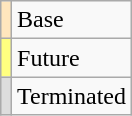<table class="wikitable" style="margin: 1em auto;">
<tr>
<td style="background-color:#FFE6BD"></td>
<td>Base</td>
</tr>
<tr>
<td style="background-color:#FFFF80"></td>
<td>Future</td>
</tr>
<tr>
<td style="background-color:#DDDDDD"></td>
<td>Terminated</td>
</tr>
</table>
